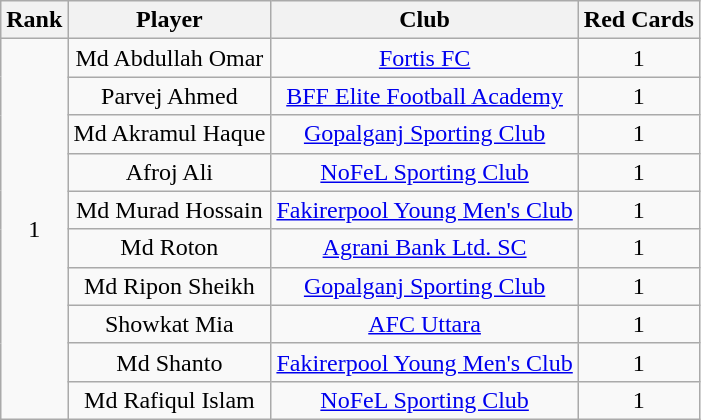<table class="wikitable" style="text-align:center">
<tr>
<th>Rank</th>
<th>Player</th>
<th>Club</th>
<th>Red Cards</th>
</tr>
<tr>
<td rowspan=10>1</td>
<td> Md Abdullah Omar</td>
<td><a href='#'>Fortis FC</a></td>
<td>1</td>
</tr>
<tr>
<td> Parvej Ahmed</td>
<td><a href='#'>BFF Elite Football Academy</a></td>
<td>1</td>
</tr>
<tr>
<td> Md Akramul Haque</td>
<td><a href='#'>Gopalganj Sporting Club</a></td>
<td>1</td>
</tr>
<tr>
<td> Afroj Ali</td>
<td><a href='#'>NoFeL Sporting Club</a></td>
<td>1</td>
</tr>
<tr>
<td> Md Murad Hossain</td>
<td><a href='#'>Fakirerpool Young Men's Club</a></td>
<td>1</td>
</tr>
<tr>
<td> Md Roton</td>
<td><a href='#'>Agrani Bank Ltd. SC</a></td>
<td>1</td>
</tr>
<tr>
<td> Md Ripon Sheikh</td>
<td><a href='#'>Gopalganj Sporting Club</a></td>
<td>1</td>
</tr>
<tr>
<td> Showkat Mia</td>
<td><a href='#'>AFC Uttara</a></td>
<td>1</td>
</tr>
<tr>
<td> Md Shanto</td>
<td><a href='#'>Fakirerpool Young Men's Club</a></td>
<td>1</td>
</tr>
<tr>
<td> Md Rafiqul Islam</td>
<td><a href='#'>NoFeL Sporting Club</a></td>
<td>1</td>
</tr>
</table>
